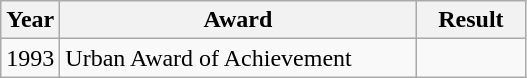<table class="wikitable">
<tr>
<th>Year</th>
<th width=230>Award</th>
<th width=66>Result</th>
</tr>
<tr>
<td>1993</td>
<td>Urban Award of Achievement</td>
<td></td>
</tr>
</table>
